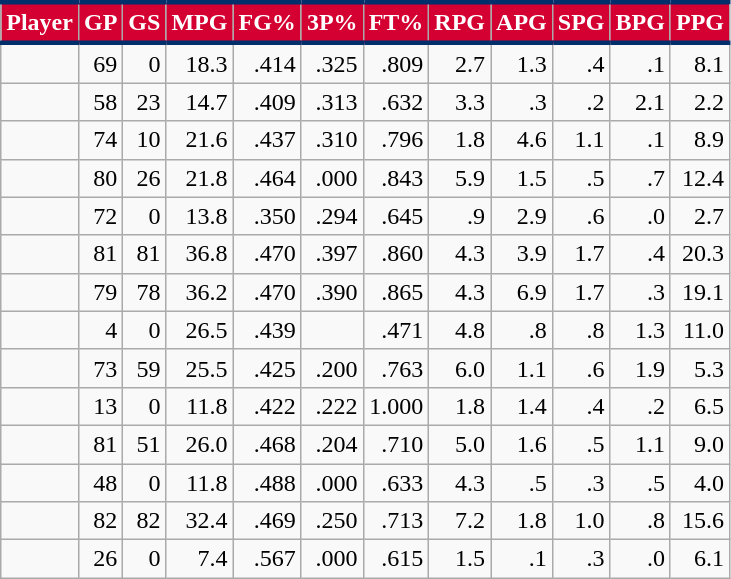<table class="wikitable sortable" style="text-align:right;">
<tr>
<th style="background:#D50032; color:#FFFFFF; border-top:#002F6C 3px solid; border-bottom:#002F6C 3px solid;">Player</th>
<th style="background:#D50032; color:#FFFFFF; border-top:#002F6C 3px solid; border-bottom:#002F6C 3px solid;">GP</th>
<th style="background:#D50032; color:#FFFFFF; border-top:#002F6C 3px solid; border-bottom:#002F6C 3px solid;">GS</th>
<th style="background:#D50032; color:#FFFFFF; border-top:#002F6C 3px solid; border-bottom:#002F6C 3px solid;">MPG</th>
<th style="background:#D50032; color:#FFFFFF; border-top:#002F6C 3px solid; border-bottom:#002F6C 3px solid;">FG%</th>
<th style="background:#D50032; color:#FFFFFF; border-top:#002F6C 3px solid; border-bottom:#002F6C 3px solid;">3P%</th>
<th style="background:#D50032; color:#FFFFFF; border-top:#002F6C 3px solid; border-bottom:#002F6C 3px solid;">FT%</th>
<th style="background:#D50032; color:#FFFFFF; border-top:#002F6C 3px solid; border-bottom:#002F6C 3px solid;">RPG</th>
<th style="background:#D50032; color:#FFFFFF; border-top:#002F6C 3px solid; border-bottom:#002F6C 3px solid;">APG</th>
<th style="background:#D50032; color:#FFFFFF; border-top:#002F6C 3px solid; border-bottom:#002F6C 3px solid;">SPG</th>
<th style="background:#D50032; color:#FFFFFF; border-top:#002F6C 3px solid; border-bottom:#002F6C 3px solid;">BPG</th>
<th style="background:#D50032; color:#FFFFFF; border-top:#002F6C 3px solid; border-bottom:#002F6C 3px solid;">PPG</th>
</tr>
<tr>
<td style="text-align:left;"></td>
<td>69</td>
<td>0</td>
<td>18.3</td>
<td>.414</td>
<td>.325</td>
<td>.809</td>
<td>2.7</td>
<td>1.3</td>
<td>.4</td>
<td>.1</td>
<td>8.1</td>
</tr>
<tr>
<td style="text-align:left;"></td>
<td>58</td>
<td>23</td>
<td>14.7</td>
<td>.409</td>
<td>.313</td>
<td>.632</td>
<td>3.3</td>
<td>.3</td>
<td>.2</td>
<td>2.1</td>
<td>2.2</td>
</tr>
<tr>
<td style="text-align:left;"></td>
<td>74</td>
<td>10</td>
<td>21.6</td>
<td>.437</td>
<td>.310</td>
<td>.796</td>
<td>1.8</td>
<td>4.6</td>
<td>1.1</td>
<td>.1</td>
<td>8.9</td>
</tr>
<tr>
<td style="text-align:left;"></td>
<td>80</td>
<td>26</td>
<td>21.8</td>
<td>.464</td>
<td>.000</td>
<td>.843</td>
<td>5.9</td>
<td>1.5</td>
<td>.5</td>
<td>.7</td>
<td>12.4</td>
</tr>
<tr>
<td style="text-align:left;"></td>
<td>72</td>
<td>0</td>
<td>13.8</td>
<td>.350</td>
<td>.294</td>
<td>.645</td>
<td>.9</td>
<td>2.9</td>
<td>.6</td>
<td>.0</td>
<td>2.7</td>
</tr>
<tr>
<td style="text-align:left;"></td>
<td>81</td>
<td>81</td>
<td>36.8</td>
<td>.470</td>
<td>.397</td>
<td>.860</td>
<td>4.3</td>
<td>3.9</td>
<td>1.7</td>
<td>.4</td>
<td>20.3</td>
</tr>
<tr>
<td style="text-align:left;"></td>
<td>79</td>
<td>78</td>
<td>36.2</td>
<td>.470</td>
<td>.390</td>
<td>.865</td>
<td>4.3</td>
<td>6.9</td>
<td>1.7</td>
<td>.3</td>
<td>19.1</td>
</tr>
<tr>
<td style="text-align:left;"></td>
<td>4</td>
<td>0</td>
<td>26.5</td>
<td>.439</td>
<td></td>
<td>.471</td>
<td>4.8</td>
<td>.8</td>
<td>.8</td>
<td>1.3</td>
<td>11.0</td>
</tr>
<tr>
<td style="text-align:left;"></td>
<td>73</td>
<td>59</td>
<td>25.5</td>
<td>.425</td>
<td>.200</td>
<td>.763</td>
<td>6.0</td>
<td>1.1</td>
<td>.6</td>
<td>1.9</td>
<td>5.3</td>
</tr>
<tr>
<td style="text-align:left;"></td>
<td>13</td>
<td>0</td>
<td>11.8</td>
<td>.422</td>
<td>.222</td>
<td>1.000</td>
<td>1.8</td>
<td>1.4</td>
<td>.4</td>
<td>.2</td>
<td>6.5</td>
</tr>
<tr>
<td style="text-align:left;"></td>
<td>81</td>
<td>51</td>
<td>26.0</td>
<td>.468</td>
<td>.204</td>
<td>.710</td>
<td>5.0</td>
<td>1.6</td>
<td>.5</td>
<td>1.1</td>
<td>9.0</td>
</tr>
<tr>
<td style="text-align:left;"></td>
<td>48</td>
<td>0</td>
<td>11.8</td>
<td>.488</td>
<td>.000</td>
<td>.633</td>
<td>4.3</td>
<td>.5</td>
<td>.3</td>
<td>.5</td>
<td>4.0</td>
</tr>
<tr>
<td style="text-align:left;"></td>
<td>82</td>
<td>82</td>
<td>32.4</td>
<td>.469</td>
<td>.250</td>
<td>.713</td>
<td>7.2</td>
<td>1.8</td>
<td>1.0</td>
<td>.8</td>
<td>15.6</td>
</tr>
<tr>
<td style="text-align:left;"></td>
<td>26</td>
<td>0</td>
<td>7.4</td>
<td>.567</td>
<td>.000</td>
<td>.615</td>
<td>1.5</td>
<td>.1</td>
<td>.3</td>
<td>.0</td>
<td>6.1</td>
</tr>
</table>
